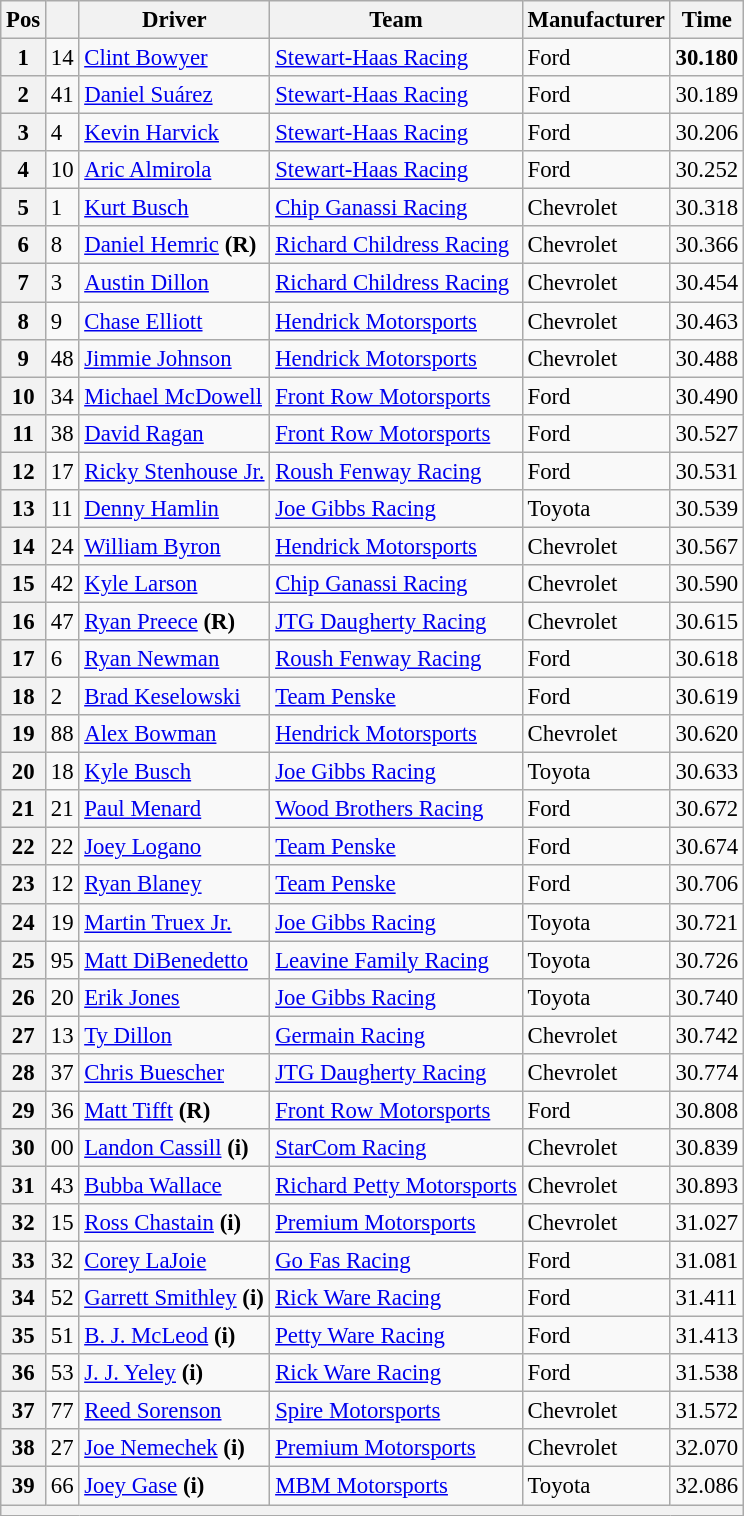<table class="wikitable" style="font-size:95%">
<tr>
<th>Pos</th>
<th></th>
<th>Driver</th>
<th>Team</th>
<th>Manufacturer</th>
<th>Time</th>
</tr>
<tr>
<th>1</th>
<td>14</td>
<td><a href='#'>Clint Bowyer</a></td>
<td><a href='#'>Stewart-Haas Racing</a></td>
<td>Ford</td>
<td><strong>30.180</strong></td>
</tr>
<tr>
<th>2</th>
<td>41</td>
<td><a href='#'>Daniel Suárez</a></td>
<td><a href='#'>Stewart-Haas Racing</a></td>
<td>Ford</td>
<td>30.189</td>
</tr>
<tr>
<th>3</th>
<td>4</td>
<td><a href='#'>Kevin Harvick</a></td>
<td><a href='#'>Stewart-Haas Racing</a></td>
<td>Ford</td>
<td>30.206</td>
</tr>
<tr>
<th>4</th>
<td>10</td>
<td><a href='#'>Aric Almirola</a></td>
<td><a href='#'>Stewart-Haas Racing</a></td>
<td>Ford</td>
<td>30.252</td>
</tr>
<tr>
<th>5</th>
<td>1</td>
<td><a href='#'>Kurt Busch</a></td>
<td><a href='#'>Chip Ganassi Racing</a></td>
<td>Chevrolet</td>
<td>30.318</td>
</tr>
<tr>
<th>6</th>
<td>8</td>
<td><a href='#'>Daniel Hemric</a> <strong>(R)</strong></td>
<td><a href='#'>Richard Childress Racing</a></td>
<td>Chevrolet</td>
<td>30.366</td>
</tr>
<tr>
<th>7</th>
<td>3</td>
<td><a href='#'>Austin Dillon</a></td>
<td><a href='#'>Richard Childress Racing</a></td>
<td>Chevrolet</td>
<td>30.454</td>
</tr>
<tr>
<th>8</th>
<td>9</td>
<td><a href='#'>Chase Elliott</a></td>
<td><a href='#'>Hendrick Motorsports</a></td>
<td>Chevrolet</td>
<td>30.463</td>
</tr>
<tr>
<th>9</th>
<td>48</td>
<td><a href='#'>Jimmie Johnson</a></td>
<td><a href='#'>Hendrick Motorsports</a></td>
<td>Chevrolet</td>
<td>30.488</td>
</tr>
<tr>
<th>10</th>
<td>34</td>
<td><a href='#'>Michael McDowell</a></td>
<td><a href='#'>Front Row Motorsports</a></td>
<td>Ford</td>
<td>30.490</td>
</tr>
<tr>
<th>11</th>
<td>38</td>
<td><a href='#'>David Ragan</a></td>
<td><a href='#'>Front Row Motorsports</a></td>
<td>Ford</td>
<td>30.527</td>
</tr>
<tr>
<th>12</th>
<td>17</td>
<td><a href='#'>Ricky Stenhouse Jr.</a></td>
<td><a href='#'>Roush Fenway Racing</a></td>
<td>Ford</td>
<td>30.531</td>
</tr>
<tr>
<th>13</th>
<td>11</td>
<td><a href='#'>Denny Hamlin</a></td>
<td><a href='#'>Joe Gibbs Racing</a></td>
<td>Toyota</td>
<td>30.539</td>
</tr>
<tr>
<th>14</th>
<td>24</td>
<td><a href='#'>William Byron</a></td>
<td><a href='#'>Hendrick Motorsports</a></td>
<td>Chevrolet</td>
<td>30.567</td>
</tr>
<tr>
<th>15</th>
<td>42</td>
<td><a href='#'>Kyle Larson</a></td>
<td><a href='#'>Chip Ganassi Racing</a></td>
<td>Chevrolet</td>
<td>30.590</td>
</tr>
<tr>
<th>16</th>
<td>47</td>
<td><a href='#'>Ryan Preece</a> <strong>(R)</strong></td>
<td><a href='#'>JTG Daugherty Racing</a></td>
<td>Chevrolet</td>
<td>30.615</td>
</tr>
<tr>
<th>17</th>
<td>6</td>
<td><a href='#'>Ryan Newman</a></td>
<td><a href='#'>Roush Fenway Racing</a></td>
<td>Ford</td>
<td>30.618</td>
</tr>
<tr>
<th>18</th>
<td>2</td>
<td><a href='#'>Brad Keselowski</a></td>
<td><a href='#'>Team Penske</a></td>
<td>Ford</td>
<td>30.619</td>
</tr>
<tr>
<th>19</th>
<td>88</td>
<td><a href='#'>Alex Bowman</a></td>
<td><a href='#'>Hendrick Motorsports</a></td>
<td>Chevrolet</td>
<td>30.620</td>
</tr>
<tr>
<th>20</th>
<td>18</td>
<td><a href='#'>Kyle Busch</a></td>
<td><a href='#'>Joe Gibbs Racing</a></td>
<td>Toyota</td>
<td>30.633</td>
</tr>
<tr>
<th>21</th>
<td>21</td>
<td><a href='#'>Paul Menard</a></td>
<td><a href='#'>Wood Brothers Racing</a></td>
<td>Ford</td>
<td>30.672</td>
</tr>
<tr>
<th>22</th>
<td>22</td>
<td><a href='#'>Joey Logano</a></td>
<td><a href='#'>Team Penske</a></td>
<td>Ford</td>
<td>30.674</td>
</tr>
<tr>
<th>23</th>
<td>12</td>
<td><a href='#'>Ryan Blaney</a></td>
<td><a href='#'>Team Penske</a></td>
<td>Ford</td>
<td>30.706</td>
</tr>
<tr>
<th>24</th>
<td>19</td>
<td><a href='#'>Martin Truex Jr.</a></td>
<td><a href='#'>Joe Gibbs Racing</a></td>
<td>Toyota</td>
<td>30.721</td>
</tr>
<tr>
<th>25</th>
<td>95</td>
<td><a href='#'>Matt DiBenedetto</a></td>
<td><a href='#'>Leavine Family Racing</a></td>
<td>Toyota</td>
<td>30.726</td>
</tr>
<tr>
<th>26</th>
<td>20</td>
<td><a href='#'>Erik Jones</a></td>
<td><a href='#'>Joe Gibbs Racing</a></td>
<td>Toyota</td>
<td>30.740</td>
</tr>
<tr>
<th>27</th>
<td>13</td>
<td><a href='#'>Ty Dillon</a></td>
<td><a href='#'>Germain Racing</a></td>
<td>Chevrolet</td>
<td>30.742</td>
</tr>
<tr>
<th>28</th>
<td>37</td>
<td><a href='#'>Chris Buescher</a></td>
<td><a href='#'>JTG Daugherty Racing</a></td>
<td>Chevrolet</td>
<td>30.774</td>
</tr>
<tr>
<th>29</th>
<td>36</td>
<td><a href='#'>Matt Tifft</a> <strong>(R)</strong></td>
<td><a href='#'>Front Row Motorsports</a></td>
<td>Ford</td>
<td>30.808</td>
</tr>
<tr>
<th>30</th>
<td>00</td>
<td><a href='#'>Landon Cassill</a> <strong>(i)</strong></td>
<td><a href='#'>StarCom Racing</a></td>
<td>Chevrolet</td>
<td>30.839</td>
</tr>
<tr>
<th>31</th>
<td>43</td>
<td><a href='#'>Bubba Wallace</a></td>
<td><a href='#'>Richard Petty Motorsports</a></td>
<td>Chevrolet</td>
<td>30.893</td>
</tr>
<tr>
<th>32</th>
<td>15</td>
<td><a href='#'>Ross Chastain</a> <strong>(i)</strong></td>
<td><a href='#'>Premium Motorsports</a></td>
<td>Chevrolet</td>
<td>31.027</td>
</tr>
<tr>
<th>33</th>
<td>32</td>
<td><a href='#'>Corey LaJoie</a></td>
<td><a href='#'>Go Fas Racing</a></td>
<td>Ford</td>
<td>31.081</td>
</tr>
<tr>
<th>34</th>
<td>52</td>
<td><a href='#'>Garrett Smithley</a> <strong>(i)</strong></td>
<td><a href='#'>Rick Ware Racing</a></td>
<td>Ford</td>
<td>31.411</td>
</tr>
<tr>
<th>35</th>
<td>51</td>
<td><a href='#'>B. J. McLeod</a> <strong>(i)</strong></td>
<td><a href='#'>Petty Ware Racing</a></td>
<td>Ford</td>
<td>31.413</td>
</tr>
<tr>
<th>36</th>
<td>53</td>
<td><a href='#'>J. J. Yeley</a> <strong>(i)</strong></td>
<td><a href='#'>Rick Ware Racing</a></td>
<td>Ford</td>
<td>31.538</td>
</tr>
<tr>
<th>37</th>
<td>77</td>
<td><a href='#'>Reed Sorenson</a></td>
<td><a href='#'>Spire Motorsports</a></td>
<td>Chevrolet</td>
<td>31.572</td>
</tr>
<tr>
<th>38</th>
<td>27</td>
<td><a href='#'>Joe Nemechek</a> <strong>(i)</strong></td>
<td><a href='#'>Premium Motorsports</a></td>
<td>Chevrolet</td>
<td>32.070</td>
</tr>
<tr>
<th>39</th>
<td>66</td>
<td><a href='#'>Joey Gase</a> <strong>(i)</strong></td>
<td><a href='#'>MBM Motorsports</a></td>
<td>Toyota</td>
<td>32.086</td>
</tr>
<tr>
<th colspan="6"></th>
</tr>
</table>
